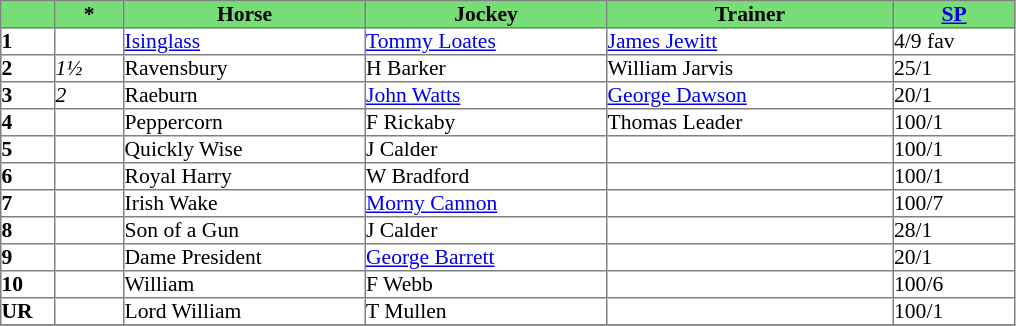<table border="1" cellpadding="0" style="border-collapse: collapse; font-size:90%">
<tr bgcolor="#77dd77" align="center">
<td width="35px"></td>
<td width="45px"><strong>*</strong></td>
<td width="160px"><strong>Horse</strong></td>
<td width="160px"><strong>Jockey</strong></td>
<td width="190px"><strong>Trainer</strong></td>
<td width="80px"><strong><a href='#'>SP</a></strong></td>
</tr>
<tr>
<td><strong>1</strong></td>
<td></td>
<td><a href='#'>Isinglass</a></td>
<td><a href='#'>Tommy Loates</a></td>
<td><a href='#'>James Jewitt</a></td>
<td>4/9 fav</td>
</tr>
<tr>
<td><strong>2</strong></td>
<td><em>1½</em></td>
<td>Ravensbury</td>
<td>H Barker</td>
<td>William Jarvis</td>
<td>25/1</td>
</tr>
<tr>
<td><strong>3</strong></td>
<td><em>2</em></td>
<td>Raeburn</td>
<td><a href='#'>John Watts</a></td>
<td><a href='#'>George Dawson</a></td>
<td>20/1</td>
</tr>
<tr>
<td><strong>4</strong></td>
<td></td>
<td>Peppercorn</td>
<td>F Rickaby</td>
<td>Thomas Leader</td>
<td>100/1</td>
</tr>
<tr>
<td><strong>5</strong></td>
<td></td>
<td>Quickly Wise</td>
<td>J Calder</td>
<td></td>
<td>100/1</td>
</tr>
<tr>
<td><strong>6</strong></td>
<td></td>
<td>Royal Harry</td>
<td>W Bradford</td>
<td></td>
<td>100/1</td>
</tr>
<tr>
<td><strong>7</strong></td>
<td></td>
<td>Irish Wake</td>
<td><a href='#'>Morny Cannon</a></td>
<td></td>
<td>100/7</td>
</tr>
<tr>
<td><strong>8</strong></td>
<td></td>
<td>Son of a Gun</td>
<td>J Calder</td>
<td></td>
<td>28/1</td>
</tr>
<tr>
<td><strong>9</strong></td>
<td></td>
<td>Dame President</td>
<td><a href='#'>George Barrett</a></td>
<td></td>
<td>20/1</td>
</tr>
<tr>
<td><strong>10</strong></td>
<td></td>
<td>William</td>
<td>F Webb</td>
<td></td>
<td>100/6</td>
</tr>
<tr>
<td><strong>UR</strong></td>
<td></td>
<td>Lord William</td>
<td>T Mullen</td>
<td></td>
<td>100/1</td>
</tr>
<tr>
</tr>
</table>
